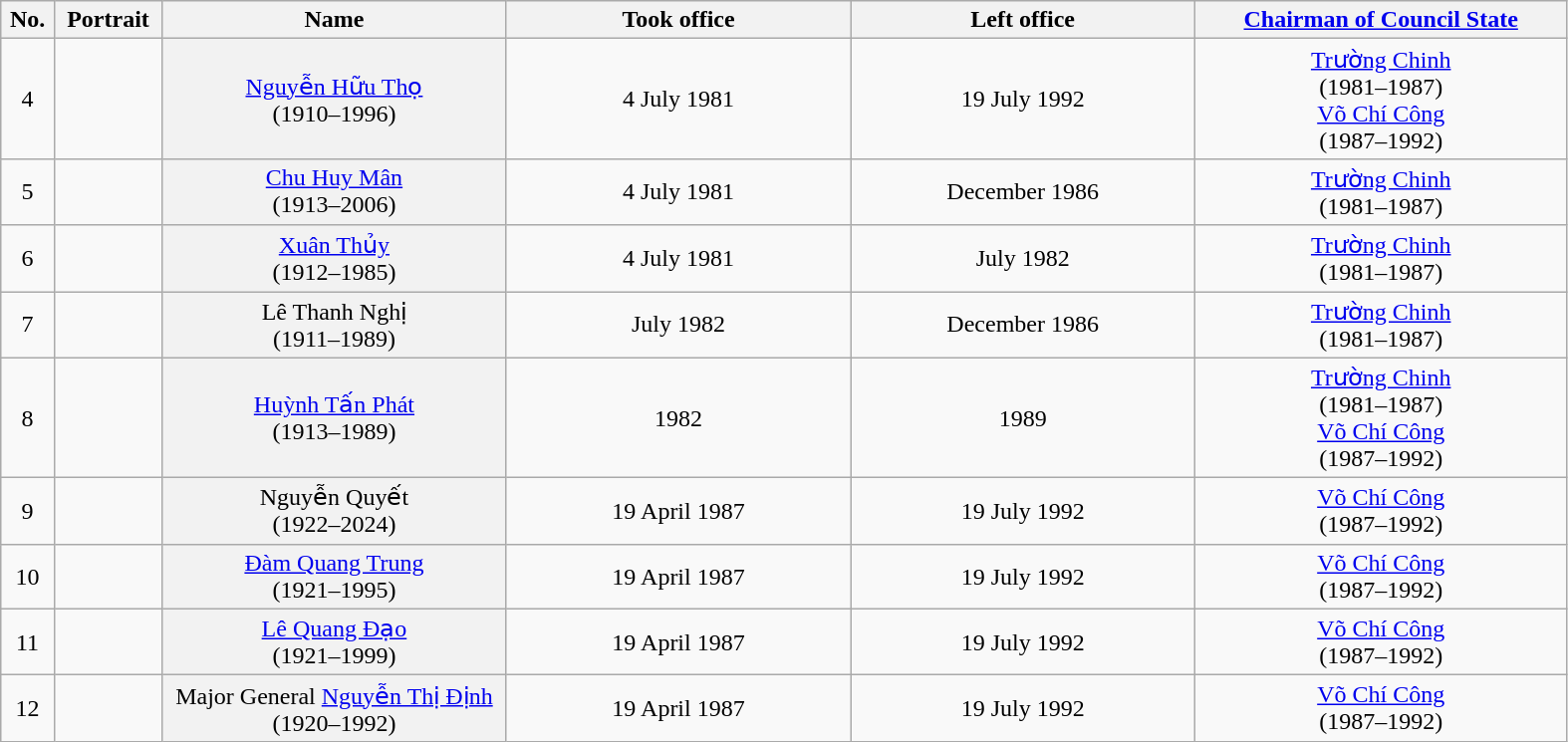<table class="wikitable" width=83%>
<tr>
<th style="width:1em;">No.</th>
<th style="width:1em;">Portrait</th>
<th style="width:12em;">Name</th>
<th style="width:12em;">Took office</th>
<th style="width:12em;">Left office</th>
<th style="width:13em;"><a href='#'>Chairman of Council State</a></th>
</tr>
<tr align="center">
<td>4</td>
<td></td>
<th scope="row" style="font-weight:normal;"><a href='#'>Nguyễn Hữu Thọ</a><br>(1910–1996)</th>
<td>4 July 1981</td>
<td>19 July 1992</td>
<td><a href='#'>Trường Chinh</a><br>(1981–1987)<br><a href='#'>Võ Chí Công</a><br>(1987–1992)</td>
</tr>
<tr align="center">
<td>5</td>
<td></td>
<th scope="row" style="font-weight:normal;"><a href='#'>Chu Huy Mân</a><br>(1913–2006)</th>
<td>4 July 1981</td>
<td>December 1986</td>
<td><a href='#'>Trường Chinh</a><br>(1981–1987)</td>
</tr>
<tr align="center">
<td>6</td>
<td></td>
<th scope="row" style="font-weight:normal;"><a href='#'>Xuân Thủy</a><br>(1912–1985)</th>
<td>4 July 1981</td>
<td>July 1982</td>
<td><a href='#'>Trường Chinh</a><br>(1981–1987)</td>
</tr>
<tr align="center">
<td>7</td>
<td></td>
<th scope="row" style="font-weight:normal;">Lê Thanh Nghị<br>(1911–1989)</th>
<td>July 1982</td>
<td>December 1986</td>
<td><a href='#'>Trường Chinh</a><br>(1981–1987)</td>
</tr>
<tr align="center">
<td>8</td>
<td></td>
<th scope="row" style="font-weight:normal;"><a href='#'>Huỳnh Tấn Phát</a><br>(1913–1989)</th>
<td>1982</td>
<td>1989</td>
<td><a href='#'>Trường Chinh</a><br>(1981–1987)<br><a href='#'>Võ Chí Công</a><br>(1987–1992)</td>
</tr>
<tr align="center">
<td>9</td>
<td></td>
<th scope="row" style="font-weight:normal;">Nguyễn Quyết<br>(1922–2024)</th>
<td>19 April 1987</td>
<td>19 July 1992</td>
<td><a href='#'>Võ Chí Công</a><br>(1987–1992)</td>
</tr>
<tr align="center">
<td>10</td>
<td></td>
<th scope="row" style="font-weight:normal;"><a href='#'>Đàm Quang Trung</a><br>(1921–1995)</th>
<td>19 April 1987</td>
<td>19 July 1992</td>
<td><a href='#'>Võ Chí Công</a><br>(1987–1992)</td>
</tr>
<tr align="center">
<td>11</td>
<td></td>
<th scope="row" style="font-weight:normal;"><a href='#'>Lê Quang Đạo</a><br>(1921–1999)</th>
<td>19 April 1987</td>
<td>19 July 1992</td>
<td><a href='#'>Võ Chí Công</a><br>(1987–1992)</td>
</tr>
<tr align="center">
<td>12</td>
<td></td>
<th scope="row" style="font-weight:normal;">Major General <a href='#'>Nguyễn Thị Định</a><br>(1920–1992)</th>
<td>19 April 1987</td>
<td>19 July 1992</td>
<td><a href='#'>Võ Chí Công</a><br>(1987–1992)</td>
</tr>
</table>
